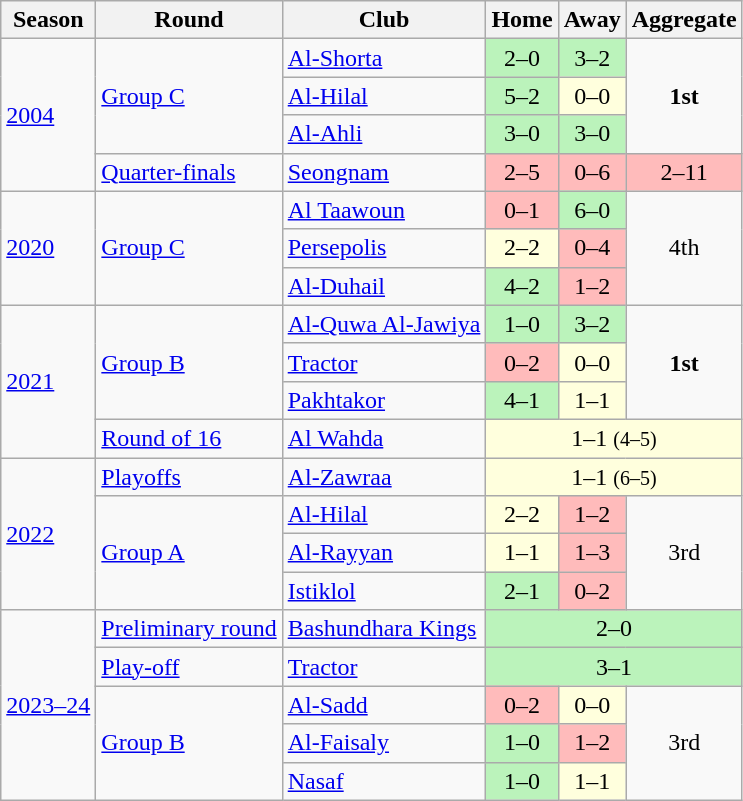<table class="wikitable" style="text-align:left">
<tr>
<th>Season</th>
<th>Round</th>
<th>Club</th>
<th>Home</th>
<th>Away</th>
<th>Aggregate</th>
</tr>
<tr>
<td rowspan="4"><a href='#'>2004</a></td>
<td rowspan="3"><a href='#'>Group C</a></td>
<td> <a href='#'>Al-Shorta</a></td>
<td align="center" style="background: #BBF3BB">2–0</td>
<td align="center" style="background: #BBF3BB">3–2</td>
<td style="text-align:center;" rowspan="3"><strong>1st</strong></td>
</tr>
<tr>
<td> <a href='#'>Al-Hilal</a></td>
<td align="center" style="background: #BBF3BB">5–2</td>
<td style="text-align:center; background:#ffd">0–0</td>
</tr>
<tr>
<td> <a href='#'>Al-Ahli</a></td>
<td align="center" style="background: #BBF3BB">3–0</td>
<td align="center" style="background: #BBF3BB">3–0</td>
</tr>
<tr>
<td><a href='#'>Quarter-finals</a></td>
<td> <a href='#'>Seongnam</a></td>
<td align="center" style="background: #FFBBBB">2–5</td>
<td align="center" style="background: #FFBBBB">0–6</td>
<td align="center" style="background: #FFBBBB">2–11</td>
</tr>
<tr>
<td rowspan="3"><a href='#'>2020</a></td>
<td rowspan="3"><a href='#'>Group C</a></td>
<td> <a href='#'>Al Taawoun</a></td>
<td align="center" style="background: #FFBBBB">0–1</td>
<td align="center" style="background: #BBF3BB">6–0</td>
<td style="text-align:center;" rowspan="3">4th</td>
</tr>
<tr>
<td> <a href='#'>Persepolis</a></td>
<td style="text-align:center; background:#ffd">2–2</td>
<td align="center" style="background: #FFBBBB">0–4</td>
</tr>
<tr>
<td> <a href='#'>Al-Duhail</a></td>
<td align="center" style="background: #BBF3BB">4–2</td>
<td align="center" style="background: #FFBBBB">1–2</td>
</tr>
<tr>
<td rowspan="4"><a href='#'>2021</a></td>
<td rowspan="3"><a href='#'>Group B</a></td>
<td> <a href='#'>Al-Quwa Al-Jawiya</a></td>
<td align="center" style="background: #BBF3BB">1–0</td>
<td align="center" style="background: #BBF3BB">3–2</td>
<td style="text-align:center;" rowspan="3"><strong>1st</strong></td>
</tr>
<tr>
<td> <a href='#'>Tractor</a></td>
<td align="center" style="background: #FFBBBB">0–2</td>
<td style="text-align:center; background:#ffd">0–0</td>
</tr>
<tr>
<td> <a href='#'>Pakhtakor</a></td>
<td align="center" style="background: #BBF3BB">4–1</td>
<td style="text-align:center; background:#ffd">1–1</td>
</tr>
<tr>
<td><a href='#'>Round of 16</a></td>
<td> <a href='#'>Al Wahda</a></td>
<td colspan=3 style="text-align:center; background:#ffd">1–1 <small> (4–5)</small></td>
</tr>
<tr>
<td rowspan="4"><a href='#'>2022</a></td>
<td><a href='#'>Playoffs</a></td>
<td> <a href='#'>Al-Zawraa</a></td>
<td colspan=3 style="text-align:center; background:#ffd">1–1 <small> (6–5)</small></td>
</tr>
<tr>
<td rowspan="3"><a href='#'>Group A</a></td>
<td> <a href='#'>Al-Hilal</a></td>
<td style="text-align:center; background:#ffd">2–2</td>
<td align="center" style="background: #FFBBBB">1–2</td>
<td style="text-align:center;" rowspan="3">3rd</td>
</tr>
<tr>
<td> <a href='#'>Al-Rayyan</a></td>
<td style="text-align:center; background:#ffd">1–1</td>
<td align="center" style="background: #FFBBBB">1–3</td>
</tr>
<tr>
<td> <a href='#'>Istiklol</a></td>
<td align="center" style="background: #BBF3BB">2–1</td>
<td align="center" style="background: #FFBBBB">0–2</td>
</tr>
<tr>
<td rowspan="5"><a href='#'>2023–24</a></td>
<td><a href='#'>Preliminary round</a></td>
<td> <a href='#'>Bashundhara Kings</a></td>
<td colspan=3 style="text-align:center; background: #BBF3BB">2–0</td>
</tr>
<tr>
<td><a href='#'>Play-off</a></td>
<td> <a href='#'>Tractor</a></td>
<td colspan=3 style="text-align:center; background: #BBF3BB">3–1</td>
</tr>
<tr>
<td rowspan="3"><a href='#'>Group B</a></td>
<td> <a href='#'>Al-Sadd</a></td>
<td align="center" style="background: #FFBBBB">0–2</td>
<td style="text-align:center; background:#ffd">0–0</td>
<td style="text-align:center;" rowspan="3">3rd</td>
</tr>
<tr>
<td> <a href='#'>Al-Faisaly</a></td>
<td style="text-align:center; background: #BBF3BB">1–0</td>
<td align="center" style="background: #FFBBBB">1–2</td>
</tr>
<tr>
<td> <a href='#'>Nasaf</a></td>
<td style="text-align:center; background: #BBF3BB">1–0</td>
<td style="text-align:center; background:#ffd">1–1</td>
</tr>
</table>
